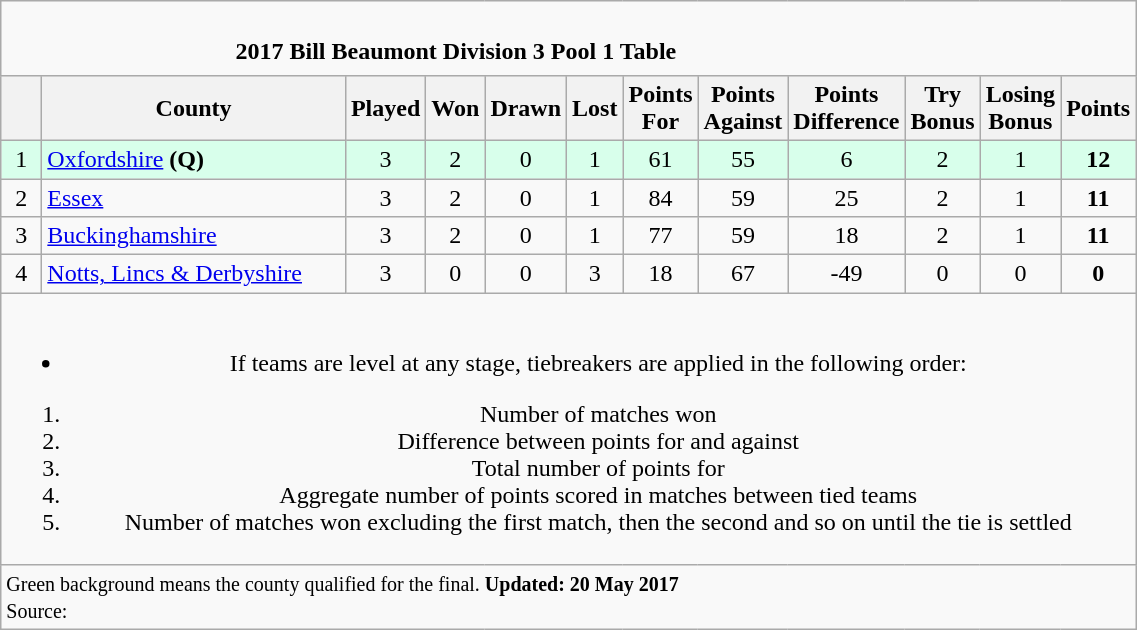<table class="wikitable" style="text-align: center;">
<tr>
<td colspan="15" cellpadding="0" cellspacing="0"><br><table border="0" width="80%" cellpadding="0" cellspacing="0">
<tr>
<td width=20% style="border:0px"></td>
<td style="border:0px"><strong>2017 Bill Beaumont Division 3 Pool 1 Table</strong></td>
<td width=20% style="border:0px" align=right></td>
</tr>
</table>
</td>
</tr>
<tr>
<th bgcolor="#efefef" width="20"></th>
<th bgcolor="#efefef" width="195">County</th>
<th bgcolor="#efefef" width="20">Played</th>
<th bgcolor="#efefef" width="20">Won</th>
<th bgcolor="#efefef" width="20">Drawn</th>
<th bgcolor="#efefef" width="20">Lost</th>
<th bgcolor="#efefef" width="20">Points For</th>
<th bgcolor="#efefef" width="20">Points Against</th>
<th bgcolor="#efefef" width="20">Points Difference</th>
<th bgcolor="#efefef" width="20">Try Bonus</th>
<th bgcolor="#efefef" width="20">Losing Bonus</th>
<th bgcolor="#efefef" width="20">Points</th>
</tr>
<tr bgcolor=#d8ffeb align=center>
<td>1</td>
<td style="text-align:left;"><a href='#'>Oxfordshire</a> <strong>(Q)</strong></td>
<td>3</td>
<td>2</td>
<td>0</td>
<td>1</td>
<td>61</td>
<td>55</td>
<td>6</td>
<td>2</td>
<td>1</td>
<td><strong>12</strong></td>
</tr>
<tr>
<td>2</td>
<td style="text-align:left;"><a href='#'>Essex</a></td>
<td>3</td>
<td>2</td>
<td>0</td>
<td>1</td>
<td>84</td>
<td>59</td>
<td>25</td>
<td>2</td>
<td>1</td>
<td><strong>11</strong></td>
</tr>
<tr>
<td>3</td>
<td style="text-align:left;"><a href='#'>Buckinghamshire</a></td>
<td>3</td>
<td>2</td>
<td>0</td>
<td>1</td>
<td>77</td>
<td>59</td>
<td>18</td>
<td>2</td>
<td>1</td>
<td><strong>11</strong></td>
</tr>
<tr>
<td>4</td>
<td style="text-align:left;"><a href='#'>Notts, Lincs & Derbyshire</a></td>
<td>3</td>
<td>0</td>
<td>0</td>
<td>3</td>
<td>18</td>
<td>67</td>
<td>-49</td>
<td>0</td>
<td>0</td>
<td><strong>0</strong></td>
</tr>
<tr>
<td colspan="15"><br><ul><li>If teams are level at any stage, tiebreakers are applied in the following order:</li></ul><ol><li>Number of matches won</li><li>Difference between points for and against</li><li>Total number of points for</li><li>Aggregate number of points scored in matches between tied teams</li><li>Number of matches won excluding the first match, then the second and so on until the tie is settled</li></ol></td>
</tr>
<tr | style="text-align:left;" |>
<td colspan="15" style="border:0px"><small><span>Green background</span> means the county qualified for the final. <strong>Updated: 20 May 2017</strong><br>Source: </small><br><noinclude></td>
</tr>
</table>
